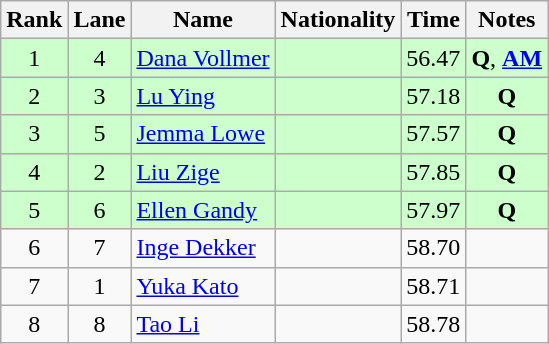<table class="wikitable sortable" style="text-align:center">
<tr>
<th>Rank</th>
<th>Lane</th>
<th>Name</th>
<th>Nationality</th>
<th>Time</th>
<th>Notes</th>
</tr>
<tr bgcolor=ccffcc>
<td>1</td>
<td>4</td>
<td align=left><a href='#'>Dana Vollmer</a></td>
<td align=left></td>
<td>56.47</td>
<td><strong>Q</strong>, <strong><a href='#'>AM</a></strong></td>
</tr>
<tr bgcolor=ccffcc>
<td>2</td>
<td>3</td>
<td align=left><a href='#'>Lu Ying</a></td>
<td align=left></td>
<td>57.18</td>
<td><strong>Q</strong></td>
</tr>
<tr bgcolor=ccffcc>
<td>3</td>
<td>5</td>
<td align=left><a href='#'>Jemma Lowe</a></td>
<td align=left></td>
<td>57.57</td>
<td><strong>Q</strong></td>
</tr>
<tr bgcolor=ccffcc>
<td>4</td>
<td>2</td>
<td align=left><a href='#'>Liu Zige</a></td>
<td align=left></td>
<td>57.85</td>
<td><strong>Q</strong></td>
</tr>
<tr bgcolor=ccffcc>
<td>5</td>
<td>6</td>
<td align=left><a href='#'>Ellen Gandy</a></td>
<td align=left></td>
<td>57.97</td>
<td><strong>Q</strong></td>
</tr>
<tr>
<td>6</td>
<td>7</td>
<td align=left><a href='#'>Inge Dekker</a></td>
<td align=left></td>
<td>58.70</td>
<td></td>
</tr>
<tr>
<td>7</td>
<td>1</td>
<td align=left><a href='#'>Yuka Kato</a></td>
<td align=left></td>
<td>58.71</td>
<td></td>
</tr>
<tr>
<td>8</td>
<td>8</td>
<td align=left><a href='#'>Tao Li</a></td>
<td align=left></td>
<td>58.78</td>
<td></td>
</tr>
</table>
